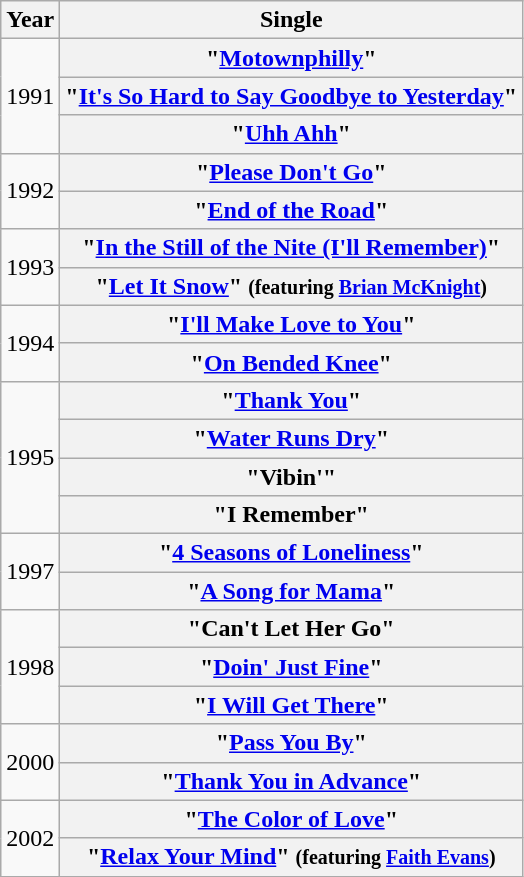<table class="wikitable plainrowheaders" style="text-align:center;">
<tr>
<th>Year</th>
<th>Single</th>
</tr>
<tr>
<td rowspan="3">1991</td>
<th scope="row">"<a href='#'>Motownphilly</a>"</th>
</tr>
<tr>
<th scope="row">"<a href='#'>It's So Hard to Say Goodbye to Yesterday</a>"</th>
</tr>
<tr>
<th scope="row">"<a href='#'>Uhh Ahh</a>"</th>
</tr>
<tr>
<td rowspan="2">1992</td>
<th scope="row">"<a href='#'>Please Don't Go</a>"</th>
</tr>
<tr>
<th scope="row">"<a href='#'>End of the Road</a>"</th>
</tr>
<tr>
<td rowspan="2">1993</td>
<th scope="row">"<a href='#'>In the Still of the Nite (I'll Remember)</a>"</th>
</tr>
<tr>
<th scope="row">"<a href='#'>Let It Snow</a>" <small>(featuring <a href='#'>Brian McKnight</a>)</small></th>
</tr>
<tr>
<td rowspan="2">1994</td>
<th scope="row">"<a href='#'>I'll Make Love to You</a>"</th>
</tr>
<tr>
<th scope="row">"<a href='#'>On Bended Knee</a>"</th>
</tr>
<tr>
<td rowspan="4">1995</td>
<th scope="row">"<a href='#'>Thank You</a>"</th>
</tr>
<tr>
<th scope="row">"<a href='#'>Water Runs Dry</a>"</th>
</tr>
<tr>
<th scope="row">"Vibin'"</th>
</tr>
<tr>
<th scope="row">"I Remember"</th>
</tr>
<tr>
<td rowspan="2">1997</td>
<th scope="row">"<a href='#'>4 Seasons of Loneliness</a>"</th>
</tr>
<tr>
<th scope="row">"<a href='#'>A Song for Mama</a>"</th>
</tr>
<tr>
<td rowspan="3">1998</td>
<th scope="row">"Can't Let Her Go"</th>
</tr>
<tr>
<th scope="row">"<a href='#'>Doin' Just Fine</a>"</th>
</tr>
<tr>
<th scope="row">"<a href='#'>I Will Get There</a>"</th>
</tr>
<tr>
<td rowspan="2">2000</td>
<th scope="row">"<a href='#'>Pass You By</a>"</th>
</tr>
<tr>
<th scope="row">"<a href='#'>Thank You in Advance</a>"</th>
</tr>
<tr>
<td rowspan="2">2002</td>
<th scope="row">"<a href='#'>The Color of Love</a>"</th>
</tr>
<tr>
<th scope="row">"<a href='#'>Relax Your Mind</a>" <small>(featuring <a href='#'>Faith Evans</a>)</small></th>
</tr>
</table>
